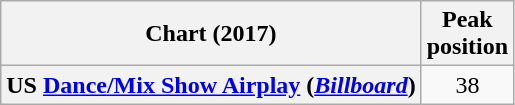<table class="wikitable plainrowheaders" style="text-align:center">
<tr>
<th scope="col">Chart (2017)</th>
<th scope="col">Peak<br>position</th>
</tr>
<tr>
<th scope="row">US <a href='#'>Dance/Mix Show Airplay</a> (<em><a href='#'>Billboard</a></em>)</th>
<td>38</td>
</tr>
</table>
